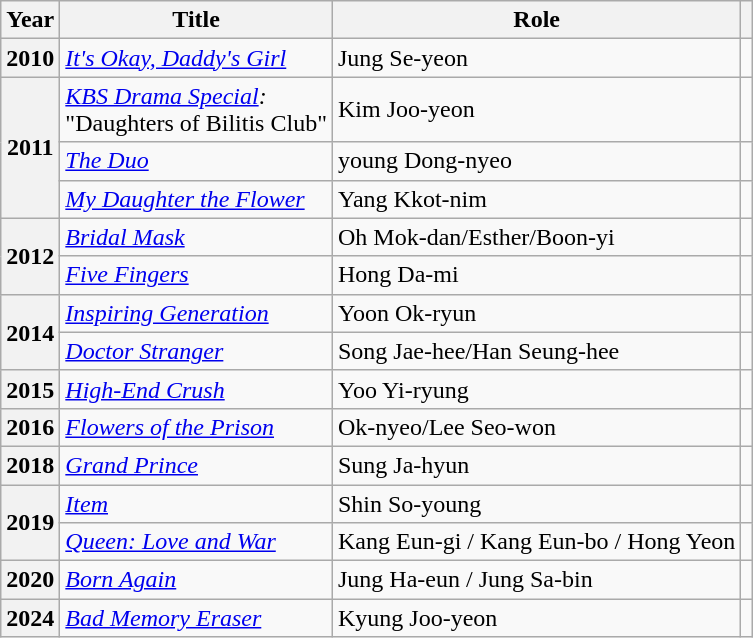<table class="wikitable plainrowheaders sortable">
<tr>
<th scope="col">Year</th>
<th scope="col">Title</th>
<th scope="col">Role</th>
<th scope="col" class="unsortable"></th>
</tr>
<tr>
<th scope="row">2010</th>
<td><em><a href='#'>It's Okay, Daddy's Girl</a></em></td>
<td>Jung Se-yeon</td>
<td style="text-align:center"></td>
</tr>
<tr>
<th scope="row" rowspan="3">2011</th>
<td><em><a href='#'>KBS Drama Special</a>:</em><br>"Daughters of Bilitis Club"</td>
<td>Kim Joo-yeon</td>
<td style="text-align:center"></td>
</tr>
<tr>
<td><em><a href='#'>The Duo</a></em></td>
<td>young Dong-nyeo</td>
<td style="text-align:center"></td>
</tr>
<tr>
<td><em><a href='#'>My Daughter the Flower</a></em></td>
<td>Yang Kkot-nim</td>
<td style="text-align:center"></td>
</tr>
<tr>
<th scope="row" rowspan="2">2012</th>
<td><em><a href='#'>Bridal Mask</a></em></td>
<td>Oh Mok-dan/Esther/Boon-yi</td>
<td style="text-align:center"></td>
</tr>
<tr>
<td><em><a href='#'>Five Fingers</a></em></td>
<td>Hong Da-mi</td>
<td style="text-align:center"></td>
</tr>
<tr>
<th scope="row" rowspan="2">2014</th>
<td><em><a href='#'>Inspiring Generation</a></em></td>
<td>Yoon Ok-ryun</td>
<td style="text-align:center"></td>
</tr>
<tr>
<td><em><a href='#'>Doctor Stranger</a></em></td>
<td>Song Jae-hee/Han Seung-hee</td>
<td style="text-align:center"></td>
</tr>
<tr>
<th scope="row">2015</th>
<td><em><a href='#'>High-End Crush</a></em></td>
<td>Yoo Yi-ryung</td>
<td style="text-align:center"></td>
</tr>
<tr>
<th scope="row">2016</th>
<td><em><a href='#'>Flowers of the Prison</a></em></td>
<td>Ok-nyeo/Lee Seo-won</td>
<td style="text-align:center"></td>
</tr>
<tr>
<th scope="row">2018</th>
<td><em><a href='#'>Grand Prince</a></em></td>
<td>Sung Ja-hyun</td>
<td style="text-align:center"></td>
</tr>
<tr>
<th scope="row" rowspan="2">2019</th>
<td><em><a href='#'>Item</a></em></td>
<td>Shin So-young</td>
<td style="text-align:center"></td>
</tr>
<tr>
<td><em><a href='#'>Queen: Love and War</a></em></td>
<td>Kang Eun-gi / Kang Eun-bo / Hong Yeon</td>
<td style="text-align:center"></td>
</tr>
<tr>
<th scope="row">2020</th>
<td><em><a href='#'>Born Again</a></em></td>
<td>Jung Ha-eun / Jung Sa-bin</td>
<td style="text-align:center"></td>
</tr>
<tr>
<th scope="row">2024</th>
<td><em><a href='#'>Bad Memory Eraser</a></em></td>
<td>Kyung Joo-yeon</td>
<td style="text-align:center"></td>
</tr>
</table>
